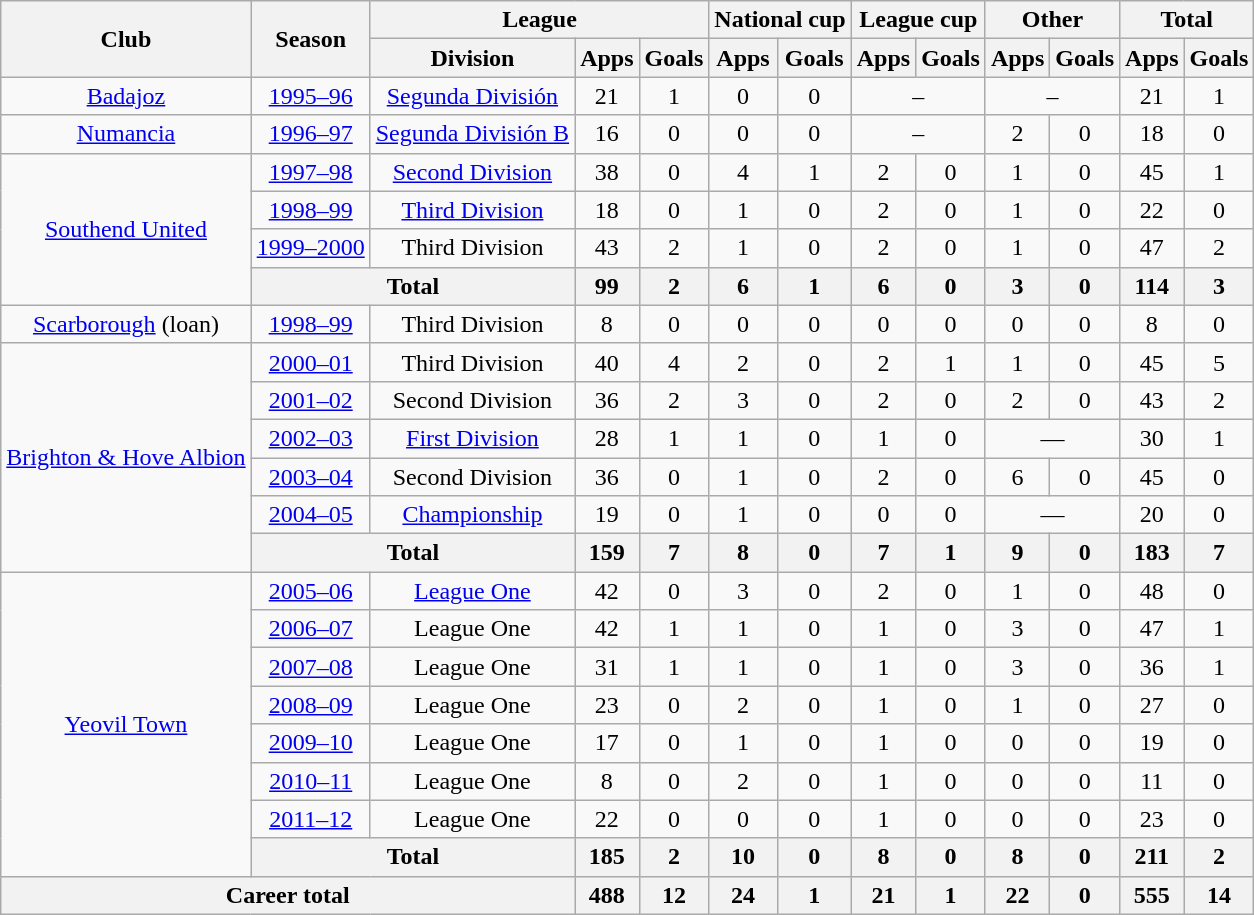<table class="wikitable" style="text-align: center;">
<tr>
<th rowspan="2">Club</th>
<th rowspan="2">Season</th>
<th colspan="3">League</th>
<th colspan="2">National cup</th>
<th colspan="2">League cup</th>
<th colspan="2">Other</th>
<th colspan="2">Total</th>
</tr>
<tr>
<th>Division</th>
<th>Apps</th>
<th>Goals</th>
<th>Apps</th>
<th>Goals</th>
<th>Apps</th>
<th>Goals</th>
<th>Apps</th>
<th>Goals</th>
<th>Apps</th>
<th>Goals</th>
</tr>
<tr>
<td><a href='#'>Badajoz</a></td>
<td><a href='#'>1995–96</a></td>
<td><a href='#'>Segunda División</a></td>
<td>21</td>
<td>1</td>
<td>0</td>
<td>0</td>
<td colspan="2">–</td>
<td colspan="2">–</td>
<td>21</td>
<td>1</td>
</tr>
<tr>
<td><a href='#'>Numancia</a></td>
<td><a href='#'>1996–97</a></td>
<td><a href='#'>Segunda División B</a></td>
<td>16</td>
<td>0</td>
<td>0</td>
<td>0</td>
<td colspan="2">–</td>
<td>2</td>
<td>0</td>
<td>18</td>
<td>0</td>
</tr>
<tr>
<td rowspan=4><a href='#'>Southend United</a></td>
<td><a href='#'>1997–98</a></td>
<td><a href='#'>Second Division</a></td>
<td>38</td>
<td>0</td>
<td>4</td>
<td>1</td>
<td>2</td>
<td>0</td>
<td>1</td>
<td>0</td>
<td>45</td>
<td>1</td>
</tr>
<tr>
<td><a href='#'>1998–99</a></td>
<td><a href='#'>Third Division</a></td>
<td>18</td>
<td>0</td>
<td>1</td>
<td>0</td>
<td>2</td>
<td>0</td>
<td>1</td>
<td>0</td>
<td>22</td>
<td>0</td>
</tr>
<tr>
<td><a href='#'>1999–2000</a></td>
<td>Third Division</td>
<td>43</td>
<td>2</td>
<td>1</td>
<td>0</td>
<td>2</td>
<td>0</td>
<td>1</td>
<td>0</td>
<td>47</td>
<td>2</td>
</tr>
<tr>
<th colspan=2>Total</th>
<th>99</th>
<th>2</th>
<th>6</th>
<th>1</th>
<th>6</th>
<th>0</th>
<th>3</th>
<th>0</th>
<th>114</th>
<th>3</th>
</tr>
<tr>
<td><a href='#'>Scarborough</a> (loan)</td>
<td><a href='#'>1998–99</a></td>
<td>Third Division</td>
<td>8</td>
<td>0</td>
<td>0</td>
<td>0</td>
<td>0</td>
<td>0</td>
<td>0</td>
<td>0</td>
<td>8</td>
<td>0</td>
</tr>
<tr>
<td rowspan=6><a href='#'>Brighton & Hove Albion</a></td>
<td><a href='#'>2000–01</a></td>
<td>Third Division</td>
<td>40</td>
<td>4</td>
<td>2</td>
<td>0</td>
<td>2</td>
<td>1</td>
<td>1</td>
<td>0</td>
<td>45</td>
<td>5</td>
</tr>
<tr>
<td><a href='#'>2001–02</a></td>
<td>Second Division</td>
<td>36</td>
<td>2</td>
<td>3</td>
<td>0</td>
<td>2</td>
<td>0</td>
<td>2</td>
<td>0</td>
<td>43</td>
<td>2</td>
</tr>
<tr>
<td><a href='#'>2002–03</a></td>
<td><a href='#'>First Division</a></td>
<td>28</td>
<td>1</td>
<td>1</td>
<td>0</td>
<td>1</td>
<td>0</td>
<td colspan=2>—</td>
<td>30</td>
<td>1</td>
</tr>
<tr>
<td><a href='#'>2003–04</a></td>
<td>Second Division</td>
<td>36</td>
<td>0</td>
<td>1</td>
<td>0</td>
<td>2</td>
<td>0</td>
<td>6</td>
<td>0</td>
<td>45</td>
<td>0</td>
</tr>
<tr>
<td><a href='#'>2004–05</a></td>
<td><a href='#'>Championship</a></td>
<td>19</td>
<td>0</td>
<td>1</td>
<td>0</td>
<td>0</td>
<td>0</td>
<td colspan=2>—</td>
<td>20</td>
<td>0</td>
</tr>
<tr>
<th colspan=2>Total</th>
<th>159</th>
<th>7</th>
<th>8</th>
<th>0</th>
<th>7</th>
<th>1</th>
<th>9</th>
<th>0</th>
<th>183</th>
<th>7</th>
</tr>
<tr>
<td rowspan=8><a href='#'>Yeovil Town</a></td>
<td><a href='#'>2005–06</a></td>
<td><a href='#'>League One</a></td>
<td>42</td>
<td>0</td>
<td>3</td>
<td>0</td>
<td>2</td>
<td>0</td>
<td>1</td>
<td>0</td>
<td>48</td>
<td>0</td>
</tr>
<tr>
<td><a href='#'>2006–07</a></td>
<td>League One</td>
<td>42</td>
<td>1</td>
<td>1</td>
<td>0</td>
<td>1</td>
<td>0</td>
<td>3</td>
<td>0</td>
<td>47</td>
<td>1</td>
</tr>
<tr>
<td><a href='#'>2007–08</a></td>
<td>League One</td>
<td>31</td>
<td>1</td>
<td>1</td>
<td>0</td>
<td>1</td>
<td>0</td>
<td>3</td>
<td>0</td>
<td>36</td>
<td>1</td>
</tr>
<tr>
<td><a href='#'>2008–09</a></td>
<td>League One</td>
<td>23</td>
<td>0</td>
<td>2</td>
<td>0</td>
<td>1</td>
<td>0</td>
<td>1</td>
<td>0</td>
<td>27</td>
<td>0</td>
</tr>
<tr>
<td><a href='#'>2009–10</a></td>
<td>League One</td>
<td>17</td>
<td>0</td>
<td>1</td>
<td>0</td>
<td>1</td>
<td>0</td>
<td>0</td>
<td>0</td>
<td>19</td>
<td>0</td>
</tr>
<tr>
<td><a href='#'>2010–11</a></td>
<td>League One</td>
<td>8</td>
<td>0</td>
<td>2</td>
<td>0</td>
<td>1</td>
<td>0</td>
<td>0</td>
<td>0</td>
<td>11</td>
<td>0</td>
</tr>
<tr>
<td><a href='#'>2011–12</a></td>
<td>League One</td>
<td>22</td>
<td>0</td>
<td>0</td>
<td>0</td>
<td>1</td>
<td>0</td>
<td>0</td>
<td>0</td>
<td>23</td>
<td>0</td>
</tr>
<tr>
<th colspan=2>Total</th>
<th>185</th>
<th>2</th>
<th>10</th>
<th>0</th>
<th>8</th>
<th>0</th>
<th>8</th>
<th>0</th>
<th>211</th>
<th>2</th>
</tr>
<tr>
<th colspan=3>Career total</th>
<th>488</th>
<th>12</th>
<th>24</th>
<th>1</th>
<th>21</th>
<th>1</th>
<th>22</th>
<th>0</th>
<th>555</th>
<th>14</th>
</tr>
</table>
